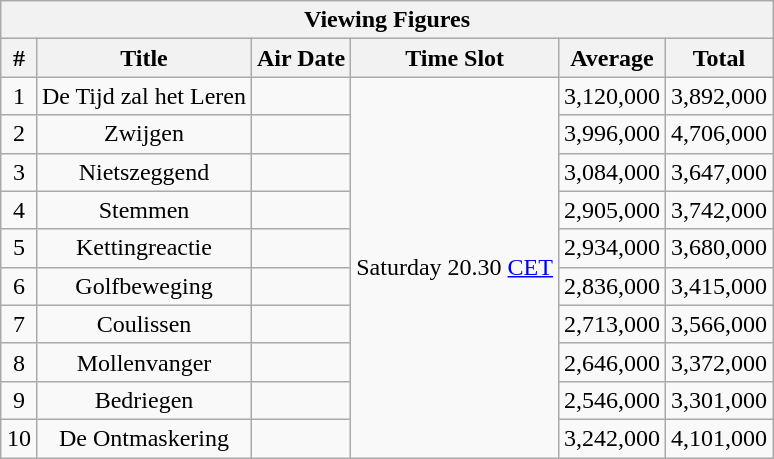<table class="wikitable sortable" style="margin:auto; text-align:center">
<tr>
<th colspan="6">Viewing Figures</th>
</tr>
<tr>
<th>#</th>
<th>Title</th>
<th>Air Date</th>
<th>Time Slot</th>
<th>Average</th>
<th>Total</th>
</tr>
<tr>
<td>1</td>
<td>De Tijd zal het Leren</td>
<td data-sort-value=1></td>
<td rowspan=10>Saturday 20.30 <a href='#'>CET</a></td>
<td>3,120,000</td>
<td>3,892,000</td>
</tr>
<tr>
<td>2</td>
<td>Zwijgen</td>
<td data-sort-value=1></td>
<td>3,996,000</td>
<td>4,706,000</td>
</tr>
<tr>
<td>3</td>
<td>Nietszeggend</td>
<td data-sort-value=1></td>
<td>3,084,000</td>
<td>3,647,000</td>
</tr>
<tr>
<td>4</td>
<td>Stemmen</td>
<td data-sort-value=1></td>
<td>2,905,000</td>
<td>3,742,000</td>
</tr>
<tr>
<td>5</td>
<td>Kettingreactie</td>
<td data-sort-value=1></td>
<td>2,934,000</td>
<td>3,680,000</td>
</tr>
<tr>
<td>6</td>
<td>Golfbeweging</td>
<td data-sort-value=1></td>
<td>2,836,000</td>
<td>3,415,000</td>
</tr>
<tr>
<td>7</td>
<td>Coulissen</td>
<td data-sort-value=1></td>
<td>2,713,000</td>
<td>3,566,000</td>
</tr>
<tr>
<td>8</td>
<td>Mollenvanger</td>
<td data-sort-value=1></td>
<td>2,646,000</td>
<td>3,372,000</td>
</tr>
<tr>
<td>9</td>
<td>Bedriegen</td>
<td data-sort-value=1></td>
<td>2,546,000</td>
<td>3,301,000</td>
</tr>
<tr>
<td>10</td>
<td>De Ontmaskering</td>
<td data-sort-value=1></td>
<td>3,242,000</td>
<td>4,101,000</td>
</tr>
</table>
